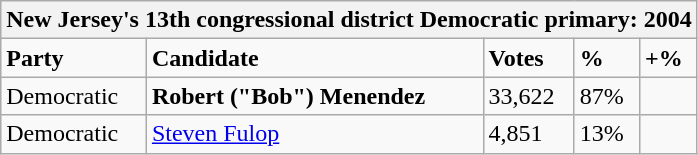<table class="wikitable">
<tr>
<th colspan="5">New Jersey's 13th congressional district Democratic primary: 2004</th>
</tr>
<tr>
<td><strong>Party</strong></td>
<td><strong>Candidate</strong></td>
<td><strong>Votes</strong></td>
<td><strong>%</strong></td>
<td><strong>+%</strong></td>
</tr>
<tr>
<td>Democratic</td>
<td><strong>Robert ("Bob") Menendez</strong></td>
<td>33,622</td>
<td>87%</td>
<td></td>
</tr>
<tr>
<td>Democratic</td>
<td><a href='#'>Steven Fulop</a></td>
<td>4,851</td>
<td>13%</td>
<td></td>
</tr>
</table>
